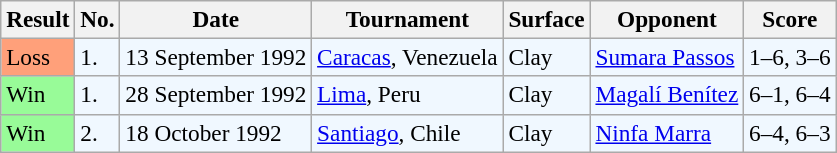<table class="sortable wikitable" style=font-size:97%>
<tr>
<th>Result</th>
<th>No.</th>
<th>Date</th>
<th>Tournament</th>
<th>Surface</th>
<th>Opponent</th>
<th>Score</th>
</tr>
<tr style="background:#f0f8ff;">
<td style="background:#ffa07a;">Loss</td>
<td>1.</td>
<td>13 September 1992</td>
<td><a href='#'>Caracas</a>, Venezuela</td>
<td>Clay</td>
<td> <a href='#'>Sumara Passos</a></td>
<td>1–6, 3–6</td>
</tr>
<tr style="background:#f0f8ff;">
<td style="background:#98fb98;">Win</td>
<td>1.</td>
<td>28 September 1992</td>
<td><a href='#'>Lima</a>, Peru</td>
<td>Clay</td>
<td> <a href='#'>Magalí Benítez</a></td>
<td>6–1, 6–4</td>
</tr>
<tr style="background:#f0f8ff;">
<td style="background:#98fb98;">Win</td>
<td>2.</td>
<td>18 October 1992</td>
<td><a href='#'>Santiago</a>, Chile</td>
<td>Clay</td>
<td> <a href='#'>Ninfa Marra</a></td>
<td>6–4, 6–3</td>
</tr>
</table>
